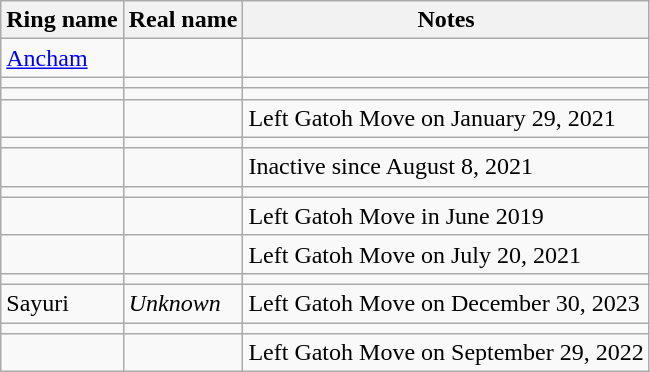<table class="wikitable sortable" align="left center">
<tr>
<th>Ring name</th>
<th>Real name</th>
<th>Notes</th>
</tr>
<tr>
<td><a href='#'>Ancham</a></td>
<td></td>
<td></td>
</tr>
<tr>
<td></td>
<td></td>
<td></td>
</tr>
<tr>
<td></td>
<td></td>
<td></td>
</tr>
<tr>
<td></td>
<td></td>
<td>Left Gatoh Move on January 29, 2021</td>
</tr>
<tr>
<td></td>
<td></td>
<td></td>
</tr>
<tr>
<td></td>
<td></td>
<td>Inactive since August 8, 2021</td>
</tr>
<tr>
<td></td>
<td></td>
<td></td>
</tr>
<tr>
<td></td>
<td></td>
<td>Left Gatoh Move in June 2019</td>
</tr>
<tr>
<td></td>
<td></td>
<td>Left Gatoh Move on July 20, 2021</td>
</tr>
<tr>
<td></td>
<td></td>
<td></td>
</tr>
<tr>
<td>Sayuri</td>
<td><em>Unknown</em></td>
<td>Left Gatoh Move on December 30, 2023</td>
</tr>
<tr>
<td></td>
<td></td>
<td></td>
</tr>
<tr>
<td></td>
<td></td>
<td>Left Gatoh Move on September 29, 2022</td>
</tr>
</table>
